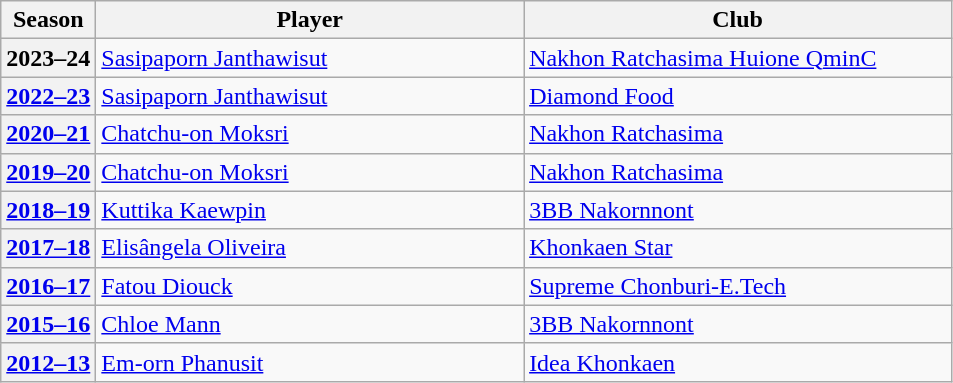<table class=wikitable>
<tr>
<th>Season</th>
<th width=45%>Player</th>
<th width=45%>Club</th>
</tr>
<tr>
<th>2023–24</th>
<td> <a href='#'>Sasipaporn Janthawisut</a></td>
<td><a href='#'>Nakhon Ratchasima Huione QminC</a></td>
</tr>
<tr>
<th><a href='#'>2022–23</a></th>
<td> <a href='#'>Sasipaporn Janthawisut</a></td>
<td><a href='#'>Diamond Food</a></td>
</tr>
<tr>
<th><a href='#'>2020–21</a></th>
<td> <a href='#'>Chatchu-on Moksri</a></td>
<td><a href='#'>Nakhon Ratchasima</a></td>
</tr>
<tr>
<th><a href='#'>2019–20</a></th>
<td> <a href='#'>Chatchu-on Moksri</a></td>
<td><a href='#'>Nakhon Ratchasima</a></td>
</tr>
<tr>
<th><a href='#'>2018–19</a></th>
<td> <a href='#'>Kuttika Kaewpin</a></td>
<td><a href='#'>3BB Nakornnont</a></td>
</tr>
<tr>
<th><a href='#'>2017–18</a></th>
<td> <a href='#'>Elisângela Oliveira</a></td>
<td><a href='#'>Khonkaen Star</a></td>
</tr>
<tr>
<th><a href='#'>2016–17</a></th>
<td> <a href='#'>Fatou Diouck</a></td>
<td><a href='#'>Supreme Chonburi-E.Tech</a></td>
</tr>
<tr>
<th><a href='#'>2015–16</a></th>
<td> <a href='#'>Chloe Mann</a></td>
<td><a href='#'>3BB Nakornnont</a></td>
</tr>
<tr>
<th><a href='#'>2012–13</a></th>
<td> <a href='#'>Em-orn Phanusit</a></td>
<td><a href='#'>Idea Khonkaen</a></td>
</tr>
</table>
